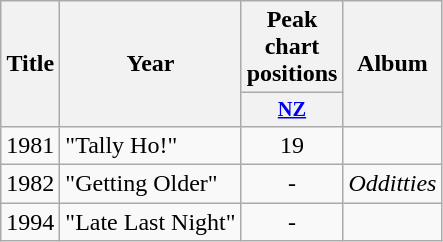<table class="wikitable plainrowheaders" style="text-align:center;">
<tr>
<th scope="col" rowspan="2">Title</th>
<th scope="col" rowspan="2">Year</th>
<th scope="col" colspan="1">Peak chart positions</th>
<th scope="col" rowspan="2">Album</th>
</tr>
<tr>
<th style="width:3em;font-size:85%"><a href='#'>NZ</a><br></th>
</tr>
<tr>
<td>1981</td>
<td align="left" valign="top">"Tally Ho!"</td>
<td align="center" valign="top">19</td>
<td></td>
</tr>
<tr>
<td>1982</td>
<td align="left" valign="top">"Getting Older"</td>
<td align="center" valign="top">-</td>
<td><em>Odditties</em></td>
</tr>
<tr>
<td>1994</td>
<td align="left" valign="top">"Late Last Night"</td>
<td align="center" valign="top">-</td>
<td></td>
</tr>
</table>
